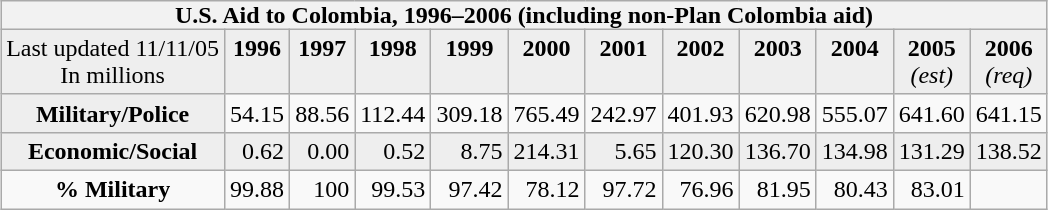<table class="wikitable" style="margin:auto;">
<tr>
<th style="background: text-align: center; padding: 0 5px;" colspan=12>U.S. Aid to Colombia, 1996–2006 (including non-Plan Colombia aid) </th>
</tr>
<tr style="text-align:center; background:#eee; vertical-align:middle; vertical-align:top;">
<td><span>Last updated 11/11/05<br>In millions</span></td>
<td><strong>1996</strong></td>
<td><strong>1997</strong></td>
<td><strong>1998</strong></td>
<td><strong>1999</strong></td>
<td><strong>2000</strong></td>
<td><strong>2001</strong></td>
<td><strong>2002</strong></td>
<td><strong>2003</strong></td>
<td><strong>2004</strong></td>
<td><strong>2005</strong><br> <em>(est)</em></td>
<td><strong>2006</strong><br> <em>(req)</em></td>
</tr>
<tr style="vertical-align:middle;">
<td style="background:#eee; text-align:center;"><strong>Military/Police</strong></td>
<td align="right">54.15</td>
<td align="right">88.56</td>
<td align="right">112.44</td>
<td align="right">309.18</td>
<td align="right">765.49</td>
<td align="right">242.97</td>
<td align="right">401.93</td>
<td align="right">620.98</td>
<td align="right">555.07</td>
<td align="right">641.60</td>
<td align="right">641.15</td>
</tr>
<tr style="background:#eee; vertical-align:middle;">
<td style="text-align:center;"><strong>Economic/Social</strong></td>
<td align="right">0.62</td>
<td align="right">0.00</td>
<td align="right">0.52</td>
<td align="right">8.75</td>
<td align="right">214.31</td>
<td align="right">5.65</td>
<td align="right">120.30</td>
<td align="right">136.70</td>
<td align="right">134.98</td>
<td align="right">131.29</td>
<td align="right">138.52</td>
</tr>
<tr>
<td style="text-align:center;"><strong>% Military</strong></td>
<td align="right">99.88</td>
<td align="right">100</td>
<td align="right">99.53</td>
<td align="right">97.42</td>
<td align="right">78.12</td>
<td align="right">97.72</td>
<td align="right">76.96</td>
<td align="right">81.95</td>
<td align="right">80.43</td>
<td align="right">83.01</td>
</tr>
</table>
